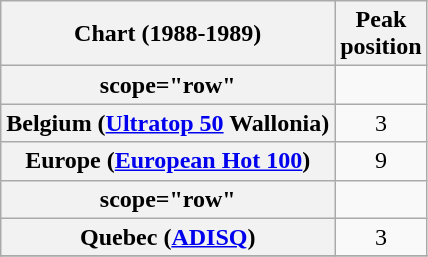<table class="wikitable sortable plainrowheaders">
<tr>
<th>Chart (1988-1989)</th>
<th>Peak<br>position</th>
</tr>
<tr>
<th>scope="row"</th>
</tr>
<tr>
<th scope="row">Belgium (<a href='#'>Ultratop 50</a> Wallonia)</th>
<td align="center">3</td>
</tr>
<tr>
<th scope="row">Europe (<a href='#'>European Hot 100</a>)</th>
<td align="center">9</td>
</tr>
<tr>
<th>scope="row"</th>
</tr>
<tr>
<th scope="row">Quebec (<a href='#'>ADISQ</a>)</th>
<td align="center">3</td>
</tr>
<tr>
</tr>
</table>
